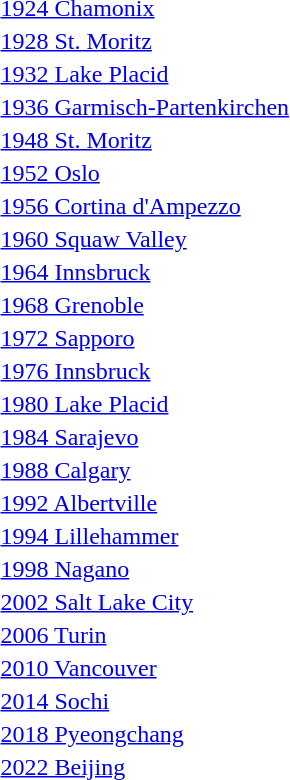<table>
<tr valign="top">
<td><a href='#'>1924 Chamonix</a><br></td>
<td></td>
<td></td>
<td></td>
</tr>
<tr valign="top">
<td><a href='#'>1928 St. Moritz</a><br></td>
<td></td>
<td></td>
<td></td>
</tr>
<tr valign="top">
<td><a href='#'>1932 Lake Placid</a><br></td>
<td></td>
<td></td>
<td></td>
</tr>
<tr valign="top">
<td {{Nowrap><a href='#'>1936 Garmisch-Partenkirchen</a><br></td>
<td></td>
<td></td>
<td></td>
</tr>
<tr valign="top">
<td><a href='#'>1948 St. Moritz</a><br></td>
<td></td>
<td></td>
<td></td>
</tr>
<tr valign="top">
<td><a href='#'>1952 Oslo</a><br></td>
<td></td>
<td></td>
<td></td>
</tr>
<tr valign="top">
<td {{Nowrap><a href='#'>1956 Cortina d'Ampezzo</a><br></td>
<td></td>
<td></td>
<td></td>
</tr>
<tr valign="top">
<td><a href='#'>1960 Squaw Valley</a><br></td>
<td></td>
<td></td>
<td></td>
</tr>
<tr valign="top">
<td><a href='#'>1964 Innsbruck</a><br></td>
<td></td>
<td></td>
<td></td>
</tr>
<tr valign="top">
<td><a href='#'>1968 Grenoble</a><br></td>
<td></td>
<td></td>
<td></td>
</tr>
<tr valign="top">
<td><a href='#'>1972 Sapporo</a><br></td>
<td></td>
<td></td>
<td></td>
</tr>
<tr valign="top">
<td><a href='#'>1976 Innsbruck</a><br></td>
<td></td>
<td></td>
<td></td>
</tr>
<tr valign="top">
<td><a href='#'>1980 Lake Placid</a><br></td>
<td></td>
<td></td>
<td></td>
</tr>
<tr valign="top">
<td><a href='#'>1984 Sarajevo</a><br></td>
<td></td>
<td></td>
<td></td>
</tr>
<tr valign="top">
<td><a href='#'>1988 Calgary</a><br></td>
<td></td>
<td></td>
<td></td>
</tr>
<tr valign="top">
<td><a href='#'>1992 Albertville</a><br></td>
<td></td>
<td></td>
<td></td>
</tr>
<tr valign="top">
<td><a href='#'>1994 Lillehammer</a><br></td>
<td></td>
<td></td>
<td></td>
</tr>
<tr valign="top">
<td><a href='#'>1998 Nagano</a><br></td>
<td></td>
<td></td>
<td></td>
</tr>
<tr valign="top">
<td><a href='#'>2002 Salt Lake City</a><br></td>
<td></td>
<td></td>
<td></td>
</tr>
<tr valign="top">
<td><a href='#'>2006 Turin</a><br></td>
<td></td>
<td></td>
<td></td>
</tr>
<tr valign="top">
<td><a href='#'>2010 Vancouver</a><br></td>
<td></td>
<td></td>
<td></td>
</tr>
<tr valign="top">
<td><a href='#'>2014 Sochi</a> <br></td>
<td></td>
<td></td>
<td></td>
</tr>
<tr valign="top">
<td><a href='#'>2018 Pyeongchang</a><br></td>
<td></td>
<td></td>
<td></td>
</tr>
<tr>
<td><a href='#'>2022 Beijing</a> <br></td>
<td></td>
<td></td>
<td></td>
</tr>
<tr>
</tr>
</table>
